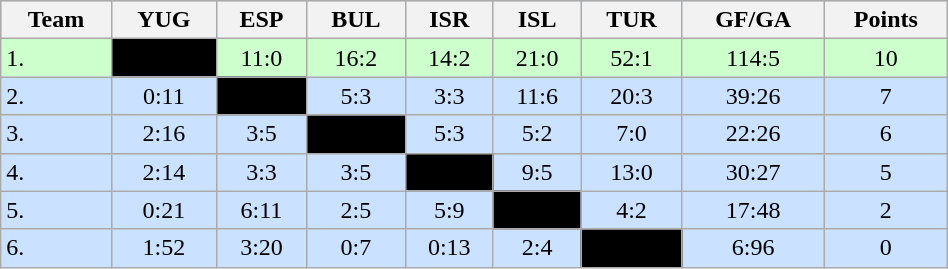<table class="wikitable" bgcolor="#EFEFFF" width="50%">
<tr bgcolor="#BCD2EE">
<th>Team</th>
<th>YUG</th>
<th>ESP</th>
<th>BUL</th>
<th>ISR</th>
<th>ISL</th>
<th>TUR</th>
<th>GF/GA</th>
<th>Points</th>
</tr>
<tr bgcolor="#ccffcc" align="center">
<td align="left">1. </td>
<td style="background:#000000;"></td>
<td>11:0</td>
<td>16:2</td>
<td>14:2</td>
<td>21:0</td>
<td>52:1</td>
<td>114:5</td>
<td>10</td>
</tr>
<tr bgcolor="#CAE1FF" align="center">
<td align="left">2. </td>
<td>0:11</td>
<td style="background:#000000;"></td>
<td>5:3</td>
<td>3:3</td>
<td>11:6</td>
<td>20:3</td>
<td>39:26</td>
<td>7</td>
</tr>
<tr bgcolor="#CAE1FF" align="center">
<td align="left">3. </td>
<td>2:16</td>
<td>3:5</td>
<td style="background:#000000;"></td>
<td>5:3</td>
<td>5:2</td>
<td>7:0</td>
<td>22:26</td>
<td>6</td>
</tr>
<tr bgcolor="#CAE1FF" align="center">
<td align="left">4. </td>
<td>2:14</td>
<td>3:3</td>
<td>3:5</td>
<td style="background:#000000;"></td>
<td>9:5</td>
<td>13:0</td>
<td>30:27</td>
<td>5</td>
</tr>
<tr bgcolor="#CAE1FF" align="center">
<td align="left">5. </td>
<td>0:21</td>
<td>6:11</td>
<td>2:5</td>
<td>5:9</td>
<td style="background:#000000;"></td>
<td>4:2</td>
<td>17:48</td>
<td>2</td>
</tr>
<tr bgcolor="#CAE1FF" align="center">
<td align="left">6. </td>
<td>1:52</td>
<td>3:20</td>
<td>0:7</td>
<td>0:13</td>
<td>2:4</td>
<td style="background:#000000;"></td>
<td>6:96</td>
<td>0</td>
</tr>
</table>
